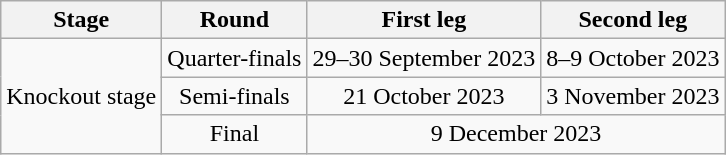<table class="wikitable" style="text-align:center">
<tr>
<th>Stage</th>
<th>Round</th>
<th>First leg</th>
<th>Second leg</th>
</tr>
<tr>
<td rowspan=3>Knockout stage</td>
<td>Quarter-finals</td>
<td>29–30 September 2023</td>
<td>8–9 October 2023</td>
</tr>
<tr>
<td>Semi-finals</td>
<td>21 October 2023</td>
<td>3 November 2023</td>
</tr>
<tr>
<td>Final</td>
<td colspan=2>9 December 2023</td>
</tr>
</table>
